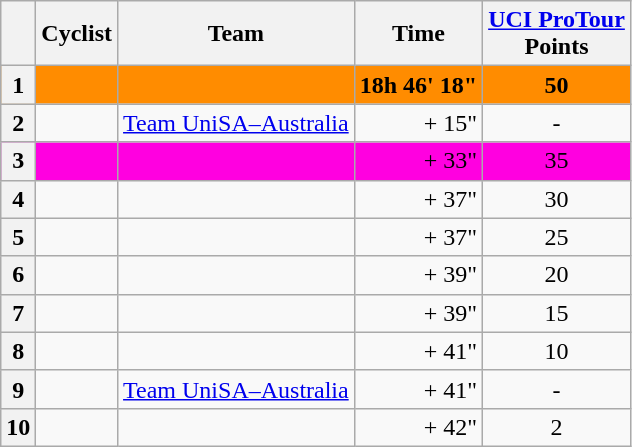<table class="wikitable">
<tr>
<th></th>
<th>Cyclist</th>
<th>Team</th>
<th>Time</th>
<th><a href='#'>UCI ProTour</a><br>Points</th>
</tr>
<tr bgcolor="#FF8C00">
<th>1</th>
<td><strong></strong></td>
<td><strong></strong></td>
<td align="right"><strong>18h 46' 18"</strong></td>
<td align="center"><strong>50</strong></td>
</tr>
<tr>
<th>2</th>
<td></td>
<td><a href='#'>Team UniSA–Australia</a></td>
<td align="right">+ 15"</td>
<td align="center">-</td>
</tr>
<tr bgcolor="offwhite">
<th>3</th>
<td></td>
<td></td>
<td align="right">+ 33"</td>
<td align="center">35</td>
</tr>
<tr>
<th>4</th>
<td></td>
<td></td>
<td align="right">+ 37"</td>
<td align="center">30</td>
</tr>
<tr>
<th>5</th>
<td></td>
<td></td>
<td align="right">+ 37"</td>
<td align="center">25</td>
</tr>
<tr>
<th>6</th>
<td></td>
<td></td>
<td align="right">+ 39"</td>
<td align="center">20</td>
</tr>
<tr>
<th>7</th>
<td></td>
<td></td>
<td align="right">+ 39"</td>
<td align="center">15</td>
</tr>
<tr>
<th>8</th>
<td></td>
<td></td>
<td align="right">+ 41"</td>
<td align="center">10</td>
</tr>
<tr>
<th>9</th>
<td></td>
<td><a href='#'>Team UniSA–Australia</a></td>
<td align="right">+ 41"</td>
<td align="center">-</td>
</tr>
<tr>
<th>10</th>
<td></td>
<td></td>
<td align="right">+ 42"</td>
<td align="center">2</td>
</tr>
</table>
